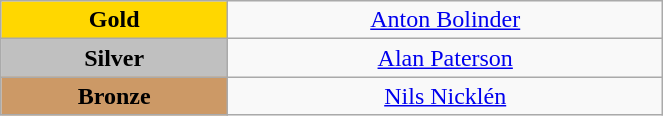<table class="wikitable" style="text-align:center; " width="35%">
<tr>
<td bgcolor="gold"><strong>Gold</strong></td>
<td><a href='#'>Anton Bolinder</a><br>  <small><em></em></small></td>
</tr>
<tr>
<td bgcolor="silver"><strong>Silver</strong></td>
<td><a href='#'>Alan Paterson</a><br>  <small><em></em></small></td>
</tr>
<tr>
<td bgcolor="CC9966"><strong>Bronze</strong></td>
<td><a href='#'>Nils Nicklén</a><br>  <small><em></em></small></td>
</tr>
</table>
